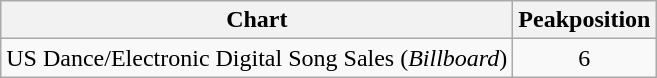<table class="wikitable">
<tr>
<th>Chart</th>
<th>Peakposition</th>
</tr>
<tr>
<td>US Dance/Electronic Digital Song Sales (<em>Billboard</em>)</td>
<td align="center">6</td>
</tr>
</table>
